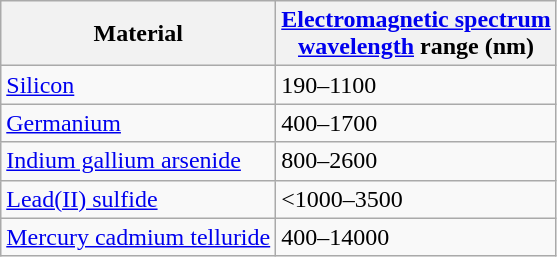<table class="wikitable">
<tr>
<th>Material</th>
<th><a href='#'>Electromagnetic spectrum</a><br><a href='#'>wavelength</a> range (nm)</th>
</tr>
<tr>
<td><a href='#'>Silicon</a></td>
<td>190–1100</td>
</tr>
<tr>
<td><a href='#'>Germanium</a></td>
<td>400–1700</td>
</tr>
<tr>
<td><a href='#'>Indium gallium arsenide</a></td>
<td>800–2600</td>
</tr>
<tr>
<td><a href='#'>Lead(II) sulfide</a></td>
<td><1000–3500</td>
</tr>
<tr>
<td><a href='#'>Mercury cadmium telluride</a></td>
<td>400–14000</td>
</tr>
</table>
